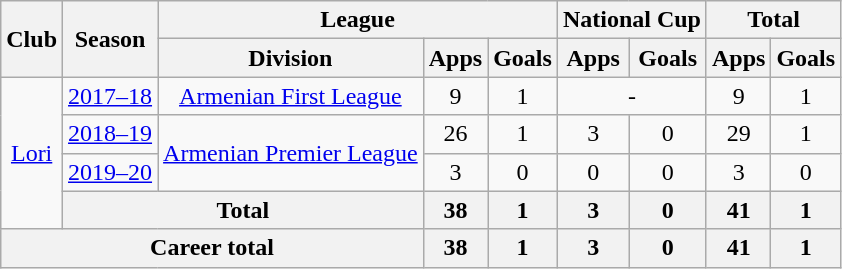<table class="wikitable" style="text-align: center">
<tr>
<th rowspan="2">Club</th>
<th rowspan="2">Season</th>
<th colspan="3">League</th>
<th colspan="2">National Cup</th>
<th colspan="2">Total</th>
</tr>
<tr>
<th>Division</th>
<th>Apps</th>
<th>Goals</th>
<th>Apps</th>
<th>Goals</th>
<th>Apps</th>
<th>Goals</th>
</tr>
<tr>
<td rowspan="4"><a href='#'>Lori</a></td>
<td><a href='#'>2017–18</a></td>
<td><a href='#'>Armenian First League</a></td>
<td>9</td>
<td>1</td>
<td colspan="2">-</td>
<td>9</td>
<td>1</td>
</tr>
<tr>
<td><a href='#'>2018–19</a></td>
<td rowspan="2"><a href='#'>Armenian Premier League</a></td>
<td>26</td>
<td>1</td>
<td>3</td>
<td>0</td>
<td>29</td>
<td>1</td>
</tr>
<tr>
<td><a href='#'>2019–20</a></td>
<td>3</td>
<td>0</td>
<td>0</td>
<td>0</td>
<td>3</td>
<td>0</td>
</tr>
<tr>
<th colspan="2">Total</th>
<th>38</th>
<th>1</th>
<th>3</th>
<th>0</th>
<th>41</th>
<th>1</th>
</tr>
<tr>
<th colspan="3">Career total</th>
<th>38</th>
<th>1</th>
<th>3</th>
<th>0</th>
<th>41</th>
<th>1</th>
</tr>
</table>
